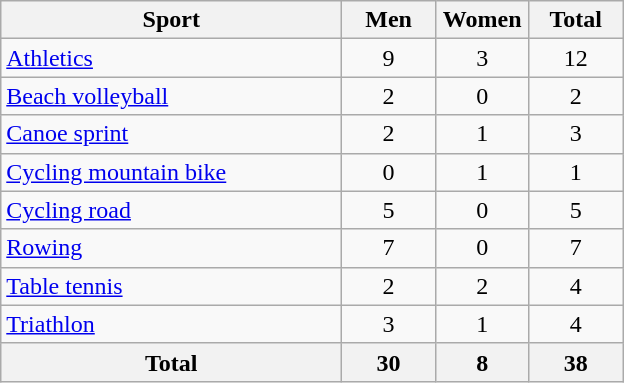<table class="wikitable sortable" style="text-align:center;">
<tr>
<th width=220>Sport</th>
<th width=55>Men</th>
<th width=55>Women</th>
<th width=55>Total</th>
</tr>
<tr>
<td align=left><a href='#'>Athletics</a></td>
<td>9</td>
<td>3</td>
<td>12</td>
</tr>
<tr>
<td align=left><a href='#'>Beach volleyball</a></td>
<td>2</td>
<td>0</td>
<td>2</td>
</tr>
<tr>
<td align=left><a href='#'>Canoe sprint</a></td>
<td>2</td>
<td>1</td>
<td>3</td>
</tr>
<tr>
<td align=left><a href='#'>Cycling mountain bike</a></td>
<td>0</td>
<td>1</td>
<td>1</td>
</tr>
<tr>
<td align=left><a href='#'>Cycling road</a></td>
<td>5</td>
<td>0</td>
<td>5</td>
</tr>
<tr>
<td align=left><a href='#'>Rowing</a></td>
<td>7</td>
<td>0</td>
<td>7</td>
</tr>
<tr>
<td align=left><a href='#'>Table tennis</a></td>
<td>2</td>
<td>2</td>
<td>4</td>
</tr>
<tr>
<td align=left><a href='#'>Triathlon</a></td>
<td>3</td>
<td>1</td>
<td>4</td>
</tr>
<tr>
<th align=left>Total</th>
<th>30</th>
<th>8</th>
<th>38</th>
</tr>
</table>
